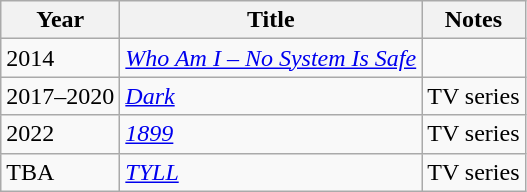<table class="wikitable sortable">
<tr>
<th>Year</th>
<th>Title</th>
<th class="unsortable">Notes</th>
</tr>
<tr>
<td>2014</td>
<td><em><a href='#'>Who Am I – No System Is Safe</a></em></td>
<td></td>
</tr>
<tr>
<td>2017–2020</td>
<td><em><a href='#'>Dark</a></em></td>
<td>TV series</td>
</tr>
<tr>
<td>2022</td>
<td><em><a href='#'>1899</a></em></td>
<td>TV series</td>
</tr>
<tr>
<td>TBA</td>
<td><em><a href='#'>TYLL</a></em></td>
<td>TV series</td>
</tr>
</table>
